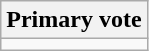<table class="wikitable">
<tr>
<th>Primary vote</th>
</tr>
<tr>
<td></td>
</tr>
</table>
